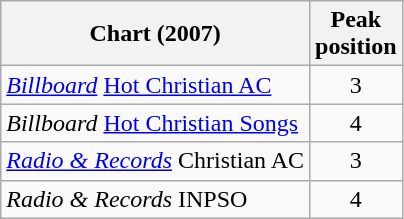<table class="wikitable">
<tr>
<th>Chart (2007)</th>
<th>Peak<br>position</th>
</tr>
<tr>
<td><em><a href='#'>Billboard</a></em> <a href='#'>Hot Christian AC</a></td>
<td align="center">3</td>
</tr>
<tr>
<td><em>Billboard</em> <a href='#'>Hot Christian Songs</a></td>
<td align="center">4</td>
</tr>
<tr>
<td><em><a href='#'>Radio & Records</a></em> Christian AC</td>
<td align="center">3</td>
</tr>
<tr>
<td><em>Radio & Records</em> INPSO</td>
<td align="center">4</td>
</tr>
</table>
